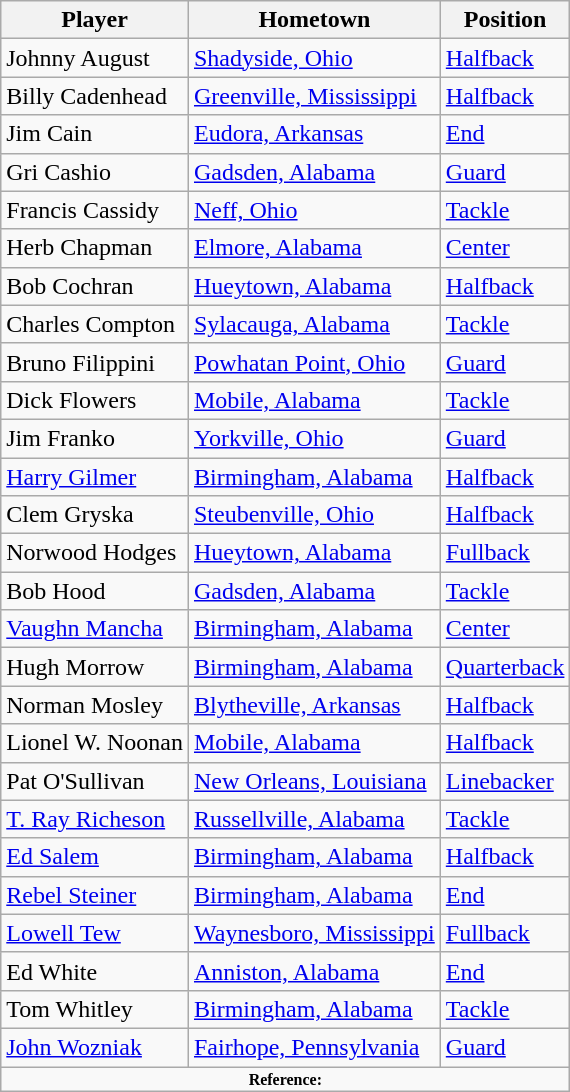<table class="wikitable" border="1">
<tr ;>
<th>Player</th>
<th>Hometown</th>
<th>Position</th>
</tr>
<tr>
<td>Johnny August</td>
<td><a href='#'>Shadyside, Ohio</a></td>
<td><a href='#'>Halfback</a></td>
</tr>
<tr>
<td>Billy Cadenhead</td>
<td><a href='#'>Greenville, Mississippi</a></td>
<td><a href='#'>Halfback</a></td>
</tr>
<tr>
<td>Jim Cain</td>
<td><a href='#'>Eudora, Arkansas</a></td>
<td><a href='#'>End</a></td>
</tr>
<tr>
<td>Gri Cashio</td>
<td><a href='#'>Gadsden, Alabama</a></td>
<td><a href='#'>Guard</a></td>
</tr>
<tr>
<td>Francis Cassidy</td>
<td><a href='#'>Neff, Ohio</a></td>
<td><a href='#'>Tackle</a></td>
</tr>
<tr>
<td>Herb Chapman</td>
<td><a href='#'>Elmore, Alabama</a></td>
<td><a href='#'>Center</a></td>
</tr>
<tr>
<td>Bob Cochran</td>
<td><a href='#'>Hueytown, Alabama</a></td>
<td><a href='#'>Halfback</a></td>
</tr>
<tr>
<td>Charles Compton</td>
<td><a href='#'>Sylacauga, Alabama</a></td>
<td><a href='#'>Tackle</a></td>
</tr>
<tr>
<td>Bruno Filippini</td>
<td><a href='#'>Powhatan Point, Ohio</a></td>
<td><a href='#'>Guard</a></td>
</tr>
<tr>
<td>Dick Flowers</td>
<td><a href='#'>Mobile, Alabama</a></td>
<td><a href='#'>Tackle</a></td>
</tr>
<tr>
<td>Jim Franko</td>
<td><a href='#'>Yorkville, Ohio</a></td>
<td><a href='#'>Guard</a></td>
</tr>
<tr>
<td><a href='#'>Harry Gilmer</a></td>
<td><a href='#'>Birmingham, Alabama</a></td>
<td><a href='#'>Halfback</a></td>
</tr>
<tr>
<td>Clem Gryska</td>
<td><a href='#'>Steubenville, Ohio</a></td>
<td><a href='#'>Halfback</a></td>
</tr>
<tr>
<td>Norwood Hodges</td>
<td><a href='#'>Hueytown, Alabama</a></td>
<td><a href='#'>Fullback</a></td>
</tr>
<tr>
<td>Bob Hood</td>
<td><a href='#'>Gadsden, Alabama</a></td>
<td><a href='#'>Tackle</a></td>
</tr>
<tr>
<td><a href='#'>Vaughn Mancha</a></td>
<td><a href='#'>Birmingham, Alabama</a></td>
<td><a href='#'>Center</a></td>
</tr>
<tr>
<td>Hugh Morrow</td>
<td><a href='#'>Birmingham, Alabama</a></td>
<td><a href='#'>Quarterback</a></td>
</tr>
<tr>
<td>Norman Mosley</td>
<td><a href='#'>Blytheville, Arkansas</a></td>
<td><a href='#'>Halfback</a></td>
</tr>
<tr>
<td>Lionel W. Noonan</td>
<td><a href='#'>Mobile, Alabama</a></td>
<td><a href='#'>Halfback</a></td>
</tr>
<tr>
<td>Pat O'Sullivan</td>
<td><a href='#'>New Orleans, Louisiana</a></td>
<td><a href='#'>Linebacker</a></td>
</tr>
<tr>
<td><a href='#'>T. Ray Richeson</a></td>
<td><a href='#'>Russellville, Alabama</a></td>
<td><a href='#'>Tackle</a></td>
</tr>
<tr>
<td><a href='#'>Ed Salem</a></td>
<td><a href='#'>Birmingham, Alabama</a></td>
<td><a href='#'>Halfback</a></td>
</tr>
<tr>
<td><a href='#'>Rebel Steiner</a></td>
<td><a href='#'>Birmingham, Alabama</a></td>
<td><a href='#'>End</a></td>
</tr>
<tr>
<td><a href='#'>Lowell Tew</a></td>
<td><a href='#'>Waynesboro, Mississippi</a></td>
<td><a href='#'>Fullback</a></td>
</tr>
<tr>
<td>Ed White</td>
<td><a href='#'>Anniston, Alabama</a></td>
<td><a href='#'>End</a></td>
</tr>
<tr>
<td>Tom Whitley</td>
<td><a href='#'>Birmingham, Alabama</a></td>
<td><a href='#'>Tackle</a></td>
</tr>
<tr>
<td><a href='#'>John Wozniak</a></td>
<td><a href='#'>Fairhope, Pennsylvania</a></td>
<td><a href='#'>Guard</a></td>
</tr>
<tr>
<td colspan="3" style="font-size: 8pt" align="center"><strong>Reference:</strong></td>
</tr>
</table>
